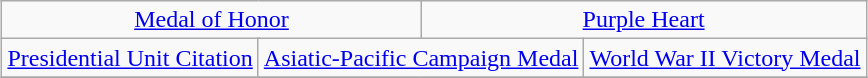<table class="wikitable" style="margin:1em auto; text-align:center;">
<tr>
<td colspan="3"><a href='#'>Medal of Honor</a></td>
<td colspan="3"><a href='#'>Purple Heart</a></td>
</tr>
<tr>
<td colspan="2"><a href='#'>Presidential Unit Citation</a></td>
<td colspan="2"><a href='#'>Asiatic-Pacific Campaign Medal</a></td>
<td colspan="2"><a href='#'>World War II Victory Medal</a></td>
</tr>
<tr>
</tr>
</table>
